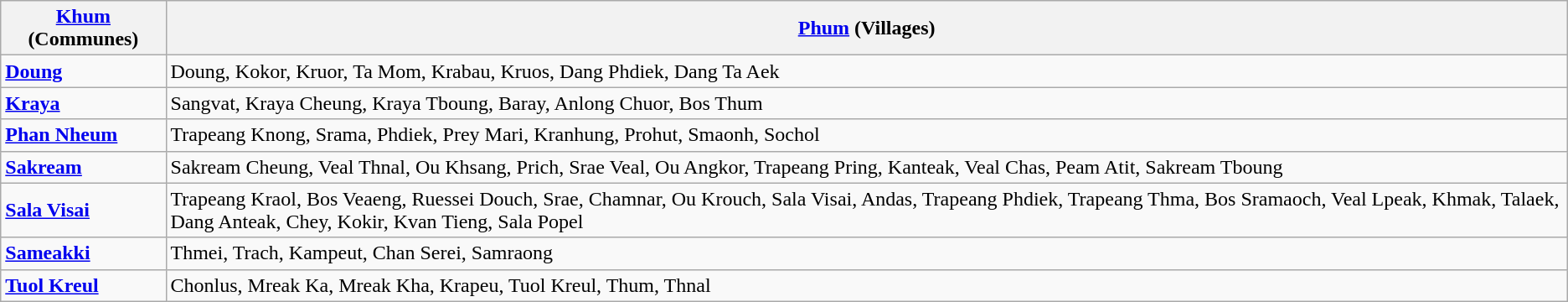<table class="wikitable">
<tr>
<th><a href='#'>Khum</a> (Communes)</th>
<th><a href='#'>Phum</a> (Villages)</th>
</tr>
<tr>
<td><strong><a href='#'>Doung</a></strong></td>
<td>Doung, Kokor, Kruor, Ta Mom, Krabau, Kruos, Dang Phdiek, Dang Ta Aek</td>
</tr>
<tr>
<td><strong><a href='#'>Kraya</a></strong></td>
<td>Sangvat, Kraya Cheung, Kraya Tboung, Baray, Anlong Chuor, Bos Thum</td>
</tr>
<tr>
<td><strong><a href='#'>Phan Nheum</a></strong></td>
<td>Trapeang Knong, Srama, Phdiek, Prey Mari, Kranhung, Prohut, Smaonh, Sochol</td>
</tr>
<tr>
<td><strong><a href='#'>Sakream</a></strong></td>
<td>Sakream Cheung, Veal Thnal, Ou Khsang, Prich, Srae Veal, Ou Angkor, Trapeang Pring, Kanteak, Veal Chas, Peam Atit, Sakream Tboung</td>
</tr>
<tr>
<td><strong><a href='#'>Sala Visai</a></strong></td>
<td>Trapeang Kraol, Bos Veaeng, Ruessei Douch, Srae, Chamnar, Ou Krouch, Sala Visai, Andas, Trapeang Phdiek, Trapeang Thma, Bos Sramaoch, Veal Lpeak, Khmak, Talaek, Dang Anteak, Chey, Kokir, Kvan Tieng, Sala Popel</td>
</tr>
<tr>
<td><strong><a href='#'>Sameakki</a></strong></td>
<td>Thmei, Trach, Kampeut, Chan Serei, Samraong</td>
</tr>
<tr>
<td><strong><a href='#'>Tuol Kreul</a></strong></td>
<td>Chonlus, Mreak Ka, Mreak Kha, Krapeu, Tuol Kreul, Thum, Thnal</td>
</tr>
</table>
